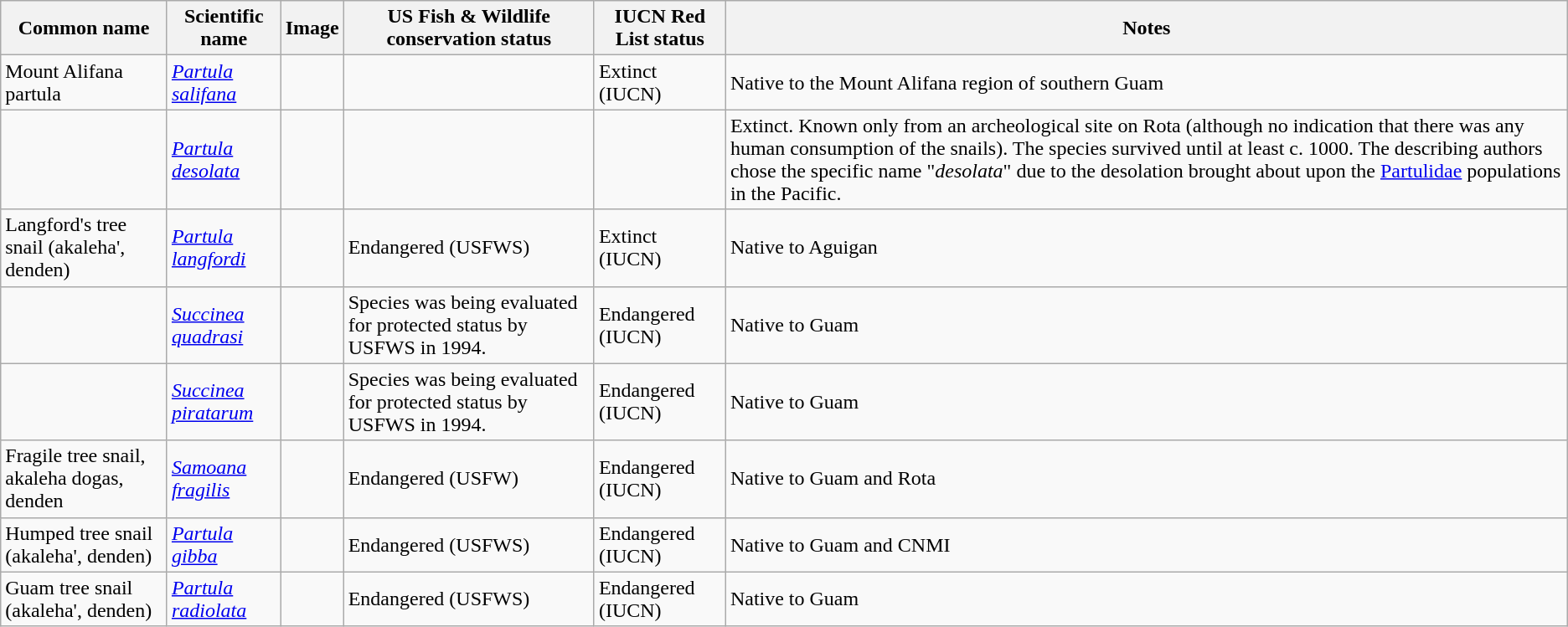<table class="wikitable sortable">
<tr>
<th><strong>Common name</strong></th>
<th><strong>Scientific name</strong></th>
<th><strong>Image</strong></th>
<th><strong>US Fish & Wildlife conservation status</strong></th>
<th>IUCN Red List status</th>
<th><strong>Notes</strong></th>
</tr>
<tr>
<td>Mount Alifana partula</td>
<td><em><a href='#'>Partula salifana</a></em></td>
<td></td>
<td></td>
<td>Extinct (IUCN)</td>
<td>Native to the Mount Alifana region of southern Guam</td>
</tr>
<tr>
<td></td>
<td><em><a href='#'>Partula desolata</a></em></td>
<td></td>
<td></td>
<td></td>
<td>Extinct. Known only from an archeological site on Rota (although no indication that there was any human consumption of the snails). The species survived until at least c. 1000. The describing authors chose the specific name "<em>desolata</em>" due to the desolation brought about upon the <a href='#'>Partulidae</a> populations in the Pacific.</td>
</tr>
<tr>
<td>Langford's tree snail (akaleha', denden)</td>
<td><em><a href='#'>Partula langfordi</a></em></td>
<td></td>
<td>Endangered (USFWS)</td>
<td>Extinct (IUCN)</td>
<td>Native to Aguigan</td>
</tr>
<tr>
<td></td>
<td><em><a href='#'>Succinea quadrasi</a></em></td>
<td></td>
<td>Species was being evaluated for protected status by USFWS in 1994.</td>
<td>Endangered (IUCN)</td>
<td>Native to Guam</td>
</tr>
<tr>
<td></td>
<td><em><a href='#'>Succinea piratarum</a></em></td>
<td></td>
<td>Species was being evaluated for protected status by USFWS in 1994.</td>
<td>Endangered (IUCN)</td>
<td>Native to Guam</td>
</tr>
<tr>
<td>Fragile tree snail, akaleha dogas, denden</td>
<td><em><a href='#'>Samoana fragilis</a></em></td>
<td></td>
<td>Endangered (USFW)</td>
<td>Endangered (IUCN)</td>
<td>Native to Guam and Rota</td>
</tr>
<tr>
<td>Humped tree snail (akaleha', denden)</td>
<td><em><a href='#'>Partula gibba</a></em></td>
<td></td>
<td>Endangered (USFWS)</td>
<td>Endangered (IUCN)</td>
<td>Native to Guam and CNMI</td>
</tr>
<tr>
<td>Guam tree snail (akaleha', denden)</td>
<td><em><a href='#'>Partula radiolata</a></em></td>
<td></td>
<td>Endangered (USFWS)</td>
<td>Endangered (IUCN)</td>
<td>Native to Guam</td>
</tr>
</table>
